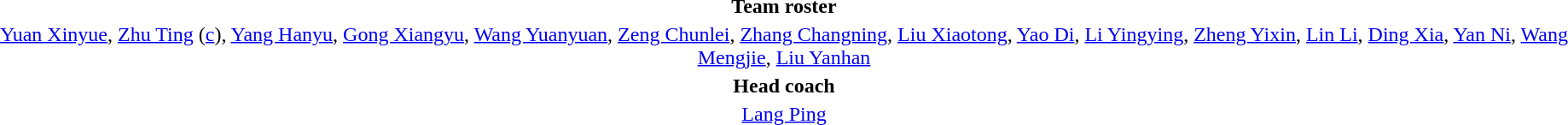<table style="text-align:center; margin-top:2em; margin-left:auto; margin-right:auto">
<tr>
<td><strong>Team roster</strong></td>
</tr>
<tr>
<td><a href='#'>Yuan Xinyue</a>, <a href='#'>Zhu Ting</a> (<a href='#'>c</a>), <a href='#'>Yang Hanyu</a>, <a href='#'>Gong Xiangyu</a>, <a href='#'>Wang Yuanyuan</a>, <a href='#'>Zeng Chunlei</a>, <a href='#'>Zhang Changning</a>, <a href='#'>Liu Xiaotong</a>, <a href='#'>Yao Di</a>, <a href='#'>Li Yingying</a>, <a href='#'>Zheng Yixin</a>, <a href='#'>Lin Li</a>, <a href='#'>Ding Xia</a>, <a href='#'>Yan Ni</a>, <a href='#'>Wang Mengjie</a>, <a href='#'>Liu Yanhan</a></td>
</tr>
<tr>
<td><strong>Head coach</strong></td>
</tr>
<tr>
<td><a href='#'>Lang Ping</a></td>
</tr>
</table>
